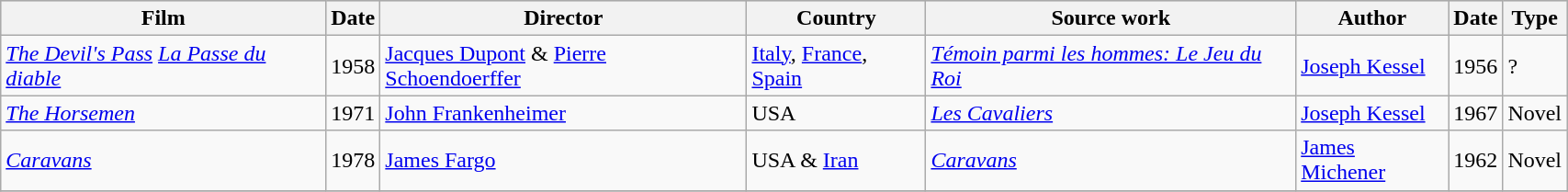<table class="wikitable" style=width:90%>
<tr style="background:#CCCCCC;">
<th>Film</th>
<th>Date</th>
<th>Director</th>
<th>Country</th>
<th>Source work</th>
<th>Author</th>
<th>Date</th>
<th>Type</th>
</tr>
<tr>
<td><em><a href='#'>The Devil's Pass</a></em> <em><a href='#'>La Passe du diable</a></em></td>
<td>1958</td>
<td><a href='#'>Jacques Dupont</a> & <a href='#'>Pierre Schoendoerffer</a></td>
<td><a href='#'>Italy</a>, <a href='#'>France</a>, <a href='#'>Spain</a></td>
<td><em><a href='#'>Témoin parmi les hommes: Le Jeu du Roi</a></em></td>
<td><a href='#'>Joseph Kessel</a></td>
<td>1956</td>
<td>?</td>
</tr>
<tr>
<td><em><a href='#'>The Horsemen</a></em></td>
<td>1971</td>
<td><a href='#'>John Frankenheimer</a></td>
<td>USA</td>
<td><em><a href='#'>Les Cavaliers</a></em></td>
<td><a href='#'>Joseph Kessel</a></td>
<td>1967</td>
<td>Novel</td>
</tr>
<tr>
<td><em><a href='#'>Caravans</a></em></td>
<td>1978</td>
<td><a href='#'>James Fargo</a></td>
<td>USA & <a href='#'>Iran</a></td>
<td><em><a href='#'>Caravans</a></em></td>
<td><a href='#'>James Michener</a></td>
<td>1962</td>
<td>Novel</td>
</tr>
<tr>
</tr>
</table>
